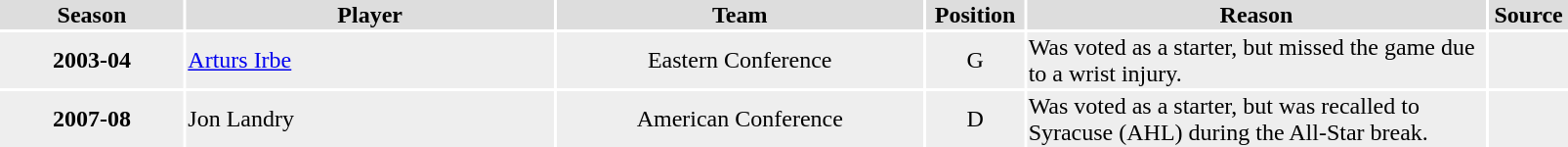<table width=85%>
<tr>
<th colspan=3></th>
</tr>
<tr bgcolor="#dddddd">
<th width=10%>Season</th>
<th width=20%>Player</th>
<th width=20%>Team</th>
<th width=5%>Position</th>
<th width=25%>Reason</th>
<th width=3%>Source</th>
</tr>
<tr bgcolor="#eeeeee">
<td align=center><strong>2003-04</strong></td>
<td><a href='#'>Arturs Irbe</a></td>
<td align=center>Eastern Conference</td>
<td align=center>G</td>
<td>Was voted as a starter, but missed the game due to a wrist injury.</td>
<td></td>
</tr>
<tr bgcolor="#eeeeee">
<td align=center><strong>2007-08</strong></td>
<td>Jon Landry</td>
<td align=center>American Conference</td>
<td align=center>D</td>
<td>Was voted as a starter, but was recalled to Syracuse (AHL) during the All-Star break.</td>
<td></td>
</tr>
</table>
